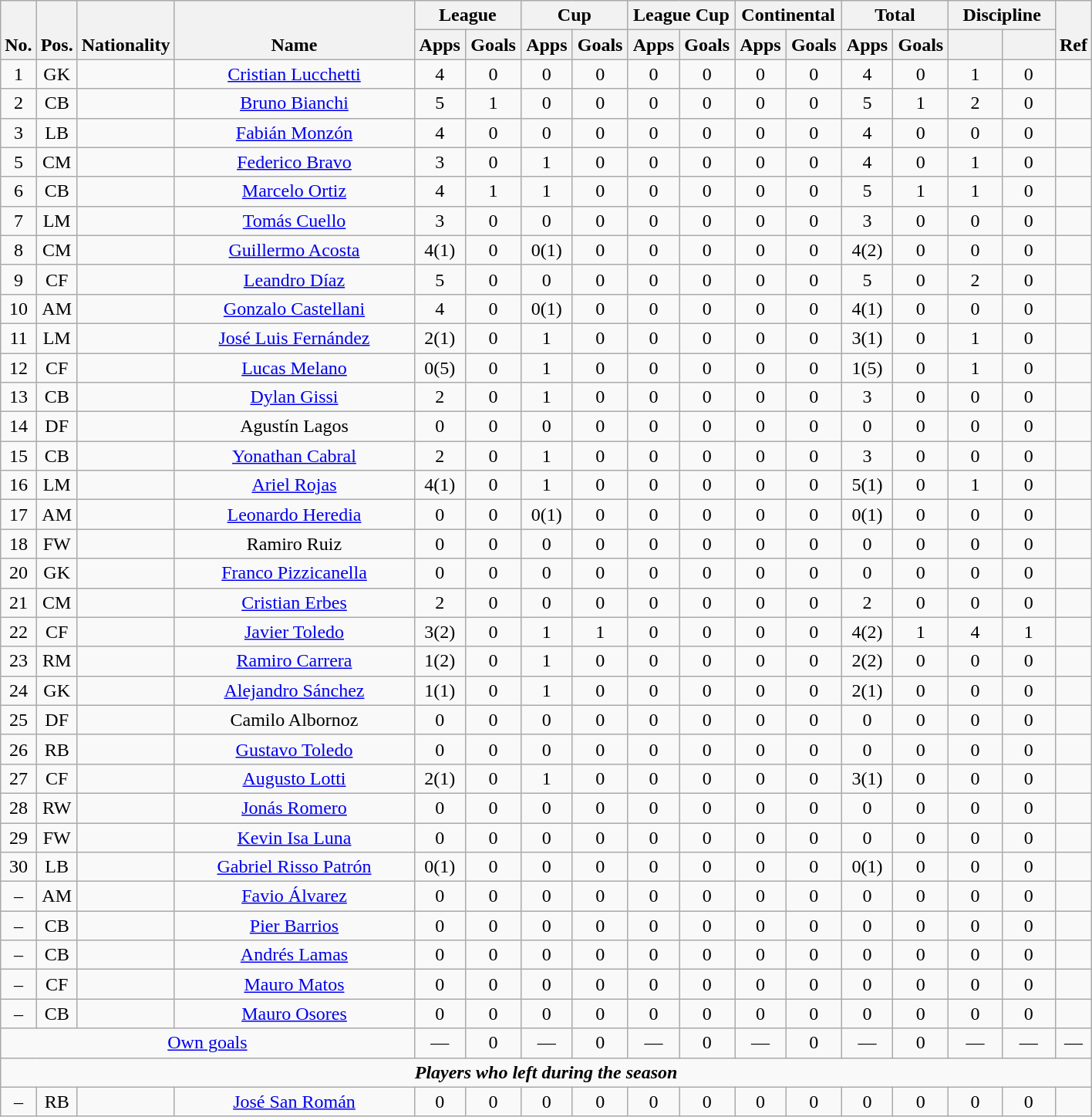<table class="wikitable" style="text-align:center">
<tr>
<th rowspan="2" valign="bottom">No.</th>
<th rowspan="2" valign="bottom">Pos.</th>
<th rowspan="2" valign="bottom">Nationality</th>
<th rowspan="2" valign="bottom" width="200">Name</th>
<th colspan="2" width="85">League</th>
<th colspan="2" width="85">Cup</th>
<th colspan="2" width="85">League Cup</th>
<th colspan="2" width="85">Continental</th>
<th colspan="2" width="85">Total</th>
<th colspan="2" width="85">Discipline</th>
<th rowspan="2" valign="bottom">Ref</th>
</tr>
<tr>
<th>Apps</th>
<th>Goals</th>
<th>Apps</th>
<th>Goals</th>
<th>Apps</th>
<th>Goals</th>
<th>Apps</th>
<th>Goals</th>
<th>Apps</th>
<th>Goals</th>
<th></th>
<th></th>
</tr>
<tr>
<td align="center">1</td>
<td align="center">GK</td>
<td align="center"></td>
<td align="center"><a href='#'>Cristian Lucchetti</a></td>
<td>4</td>
<td>0</td>
<td>0</td>
<td>0</td>
<td>0</td>
<td>0</td>
<td>0</td>
<td>0</td>
<td>4</td>
<td>0</td>
<td>1</td>
<td>0</td>
<td></td>
</tr>
<tr>
<td align="center">2</td>
<td align="center">CB</td>
<td align="center"></td>
<td align="center"><a href='#'>Bruno Bianchi</a></td>
<td>5</td>
<td>1</td>
<td>0</td>
<td>0</td>
<td>0</td>
<td>0</td>
<td>0</td>
<td>0</td>
<td>5</td>
<td>1</td>
<td>2</td>
<td>0</td>
<td></td>
</tr>
<tr>
<td align="center">3</td>
<td align="center">LB</td>
<td align="center"></td>
<td align="center"><a href='#'>Fabián Monzón</a></td>
<td>4</td>
<td>0</td>
<td>0</td>
<td>0</td>
<td>0</td>
<td>0</td>
<td>0</td>
<td>0</td>
<td>4</td>
<td>0</td>
<td>0</td>
<td>0</td>
<td></td>
</tr>
<tr>
<td align="center">5</td>
<td align="center">CM</td>
<td align="center"></td>
<td align="center"><a href='#'>Federico Bravo</a></td>
<td>3</td>
<td>0</td>
<td>1</td>
<td>0</td>
<td>0</td>
<td>0</td>
<td>0</td>
<td>0</td>
<td>4</td>
<td>0</td>
<td>1</td>
<td>0</td>
<td></td>
</tr>
<tr>
<td align="center">6</td>
<td align="center">CB</td>
<td align="center"></td>
<td align="center"><a href='#'>Marcelo Ortiz</a></td>
<td>4</td>
<td>1</td>
<td>1</td>
<td>0</td>
<td>0</td>
<td>0</td>
<td>0</td>
<td>0</td>
<td>5</td>
<td>1</td>
<td>1</td>
<td>0</td>
<td></td>
</tr>
<tr>
<td align="center">7</td>
<td align="center">LM</td>
<td align="center"></td>
<td align="center"><a href='#'>Tomás Cuello</a></td>
<td>3</td>
<td>0</td>
<td>0</td>
<td>0</td>
<td>0</td>
<td>0</td>
<td>0</td>
<td>0</td>
<td>3</td>
<td>0</td>
<td>0</td>
<td>0</td>
<td></td>
</tr>
<tr>
<td align="center">8</td>
<td align="center">CM</td>
<td align="center"></td>
<td align="center"><a href='#'>Guillermo Acosta</a></td>
<td>4(1)</td>
<td>0</td>
<td>0(1)</td>
<td>0</td>
<td>0</td>
<td>0</td>
<td>0</td>
<td>0</td>
<td>4(2)</td>
<td>0</td>
<td>0</td>
<td>0</td>
<td></td>
</tr>
<tr>
<td align="center">9</td>
<td align="center">CF</td>
<td align="center"></td>
<td align="center"><a href='#'>Leandro Díaz</a></td>
<td>5</td>
<td>0</td>
<td>0</td>
<td>0</td>
<td>0</td>
<td>0</td>
<td>0</td>
<td>0</td>
<td>5</td>
<td>0</td>
<td>2</td>
<td>0</td>
<td></td>
</tr>
<tr>
<td align="center">10</td>
<td align="center">AM</td>
<td align="center"></td>
<td align="center"><a href='#'>Gonzalo Castellani</a></td>
<td>4</td>
<td>0</td>
<td>0(1)</td>
<td>0</td>
<td>0</td>
<td>0</td>
<td>0</td>
<td>0</td>
<td>4(1)</td>
<td>0</td>
<td>0</td>
<td>0</td>
<td></td>
</tr>
<tr>
<td align="center">11</td>
<td align="center">LM</td>
<td align="center"></td>
<td align="center"><a href='#'>José Luis Fernández</a></td>
<td>2(1)</td>
<td>0</td>
<td>1</td>
<td>0</td>
<td>0</td>
<td>0</td>
<td>0</td>
<td>0</td>
<td>3(1)</td>
<td>0</td>
<td>1</td>
<td>0</td>
<td></td>
</tr>
<tr>
<td align="center">12</td>
<td align="center">CF</td>
<td align="center"></td>
<td align="center"><a href='#'>Lucas Melano</a></td>
<td>0(5)</td>
<td>0</td>
<td>1</td>
<td>0</td>
<td>0</td>
<td>0</td>
<td>0</td>
<td>0</td>
<td>1(5)</td>
<td>0</td>
<td>1</td>
<td>0</td>
<td></td>
</tr>
<tr>
<td align="center">13</td>
<td align="center">CB</td>
<td align="center"></td>
<td align="center"><a href='#'>Dylan Gissi</a></td>
<td>2</td>
<td>0</td>
<td>1</td>
<td>0</td>
<td>0</td>
<td>0</td>
<td>0</td>
<td>0</td>
<td>3</td>
<td>0</td>
<td>0</td>
<td>0</td>
<td></td>
</tr>
<tr>
<td align="center">14</td>
<td align="center">DF</td>
<td align="center"></td>
<td align="center">Agustín Lagos</td>
<td>0</td>
<td>0</td>
<td>0</td>
<td>0</td>
<td>0</td>
<td>0</td>
<td>0</td>
<td>0</td>
<td>0</td>
<td>0</td>
<td>0</td>
<td>0</td>
<td></td>
</tr>
<tr>
<td align="center">15</td>
<td align="center">CB</td>
<td align="center"></td>
<td align="center"><a href='#'>Yonathan Cabral</a></td>
<td>2</td>
<td>0</td>
<td>1</td>
<td>0</td>
<td>0</td>
<td>0</td>
<td>0</td>
<td>0</td>
<td>3</td>
<td>0</td>
<td>0</td>
<td>0</td>
<td></td>
</tr>
<tr>
<td align="center">16</td>
<td align="center">LM</td>
<td align="center"></td>
<td align="center"><a href='#'>Ariel Rojas</a></td>
<td>4(1)</td>
<td>0</td>
<td>1</td>
<td>0</td>
<td>0</td>
<td>0</td>
<td>0</td>
<td>0</td>
<td>5(1)</td>
<td>0</td>
<td>1</td>
<td>0</td>
<td></td>
</tr>
<tr>
<td align="center">17</td>
<td align="center">AM</td>
<td align="center"></td>
<td align="center"><a href='#'>Leonardo Heredia</a></td>
<td>0</td>
<td>0</td>
<td>0(1)</td>
<td>0</td>
<td>0</td>
<td>0</td>
<td>0</td>
<td>0</td>
<td>0(1)</td>
<td>0</td>
<td>0</td>
<td>0</td>
<td></td>
</tr>
<tr>
<td align="center">18</td>
<td align="center">FW</td>
<td align="center"></td>
<td align="center">Ramiro Ruiz</td>
<td>0</td>
<td>0</td>
<td>0</td>
<td>0</td>
<td>0</td>
<td>0</td>
<td>0</td>
<td>0</td>
<td>0</td>
<td>0</td>
<td>0</td>
<td>0</td>
<td></td>
</tr>
<tr>
<td align="center">20</td>
<td align="center">GK</td>
<td align="center"></td>
<td align="center"><a href='#'>Franco Pizzicanella</a></td>
<td>0</td>
<td>0</td>
<td>0</td>
<td>0</td>
<td>0</td>
<td>0</td>
<td>0</td>
<td>0</td>
<td>0</td>
<td>0</td>
<td>0</td>
<td>0</td>
<td></td>
</tr>
<tr>
<td align="center">21</td>
<td align="center">CM</td>
<td align="center"></td>
<td align="center"><a href='#'>Cristian Erbes</a></td>
<td>2</td>
<td>0</td>
<td>0</td>
<td>0</td>
<td>0</td>
<td>0</td>
<td>0</td>
<td>0</td>
<td>2</td>
<td>0</td>
<td>0</td>
<td>0</td>
<td></td>
</tr>
<tr>
<td align="center">22</td>
<td align="center">CF</td>
<td align="center"></td>
<td align="center"><a href='#'>Javier Toledo</a></td>
<td>3(2)</td>
<td>0</td>
<td>1</td>
<td>1</td>
<td>0</td>
<td>0</td>
<td>0</td>
<td>0</td>
<td>4(2)</td>
<td>1</td>
<td>4</td>
<td>1</td>
<td></td>
</tr>
<tr>
<td align="center">23</td>
<td align="center">RM</td>
<td align="center"></td>
<td align="center"><a href='#'>Ramiro Carrera</a></td>
<td>1(2)</td>
<td>0</td>
<td>1</td>
<td>0</td>
<td>0</td>
<td>0</td>
<td>0</td>
<td>0</td>
<td>2(2)</td>
<td>0</td>
<td>0</td>
<td>0</td>
<td></td>
</tr>
<tr>
<td align="center">24</td>
<td align="center">GK</td>
<td align="center"></td>
<td align="center"><a href='#'>Alejandro Sánchez</a></td>
<td>1(1)</td>
<td>0</td>
<td>1</td>
<td>0</td>
<td>0</td>
<td>0</td>
<td>0</td>
<td>0</td>
<td>2(1)</td>
<td>0</td>
<td>0</td>
<td>0</td>
<td></td>
</tr>
<tr>
<td align="center">25</td>
<td align="center">DF</td>
<td align="center"></td>
<td align="center">Camilo Albornoz</td>
<td>0</td>
<td>0</td>
<td>0</td>
<td>0</td>
<td>0</td>
<td>0</td>
<td>0</td>
<td>0</td>
<td>0</td>
<td>0</td>
<td>0</td>
<td>0</td>
<td></td>
</tr>
<tr>
<td align="center">26</td>
<td align="center">RB</td>
<td align="center"></td>
<td align="center"><a href='#'>Gustavo Toledo</a></td>
<td>0</td>
<td>0</td>
<td>0</td>
<td>0</td>
<td>0</td>
<td>0</td>
<td>0</td>
<td>0</td>
<td>0</td>
<td>0</td>
<td>0</td>
<td>0</td>
<td></td>
</tr>
<tr>
<td align="center">27</td>
<td align="center">CF</td>
<td align="center"></td>
<td align="center"><a href='#'>Augusto Lotti</a></td>
<td>2(1)</td>
<td>0</td>
<td>1</td>
<td>0</td>
<td>0</td>
<td>0</td>
<td>0</td>
<td>0</td>
<td>3(1)</td>
<td>0</td>
<td>0</td>
<td>0</td>
<td></td>
</tr>
<tr>
<td align="center">28</td>
<td align="center">RW</td>
<td align="center"></td>
<td align="center"><a href='#'>Jonás Romero</a></td>
<td>0</td>
<td>0</td>
<td>0</td>
<td>0</td>
<td>0</td>
<td>0</td>
<td>0</td>
<td>0</td>
<td>0</td>
<td>0</td>
<td>0</td>
<td>0</td>
<td></td>
</tr>
<tr>
<td align="center">29</td>
<td align="center">FW</td>
<td align="center"></td>
<td align="center"><a href='#'>Kevin Isa Luna</a></td>
<td>0</td>
<td>0</td>
<td>0</td>
<td>0</td>
<td>0</td>
<td>0</td>
<td>0</td>
<td>0</td>
<td>0</td>
<td>0</td>
<td>0</td>
<td>0</td>
<td></td>
</tr>
<tr>
<td align="center">30</td>
<td align="center">LB</td>
<td align="center"></td>
<td align="center"><a href='#'>Gabriel Risso Patrón</a></td>
<td>0(1)</td>
<td>0</td>
<td>0</td>
<td>0</td>
<td>0</td>
<td>0</td>
<td>0</td>
<td>0</td>
<td>0(1)</td>
<td>0</td>
<td>0</td>
<td>0</td>
<td></td>
</tr>
<tr>
<td align="center">–</td>
<td align="center">AM</td>
<td align="center"></td>
<td align="center"><a href='#'>Favio Álvarez</a></td>
<td>0</td>
<td>0</td>
<td>0</td>
<td>0</td>
<td>0</td>
<td>0</td>
<td>0</td>
<td>0</td>
<td>0</td>
<td>0</td>
<td>0</td>
<td>0</td>
<td></td>
</tr>
<tr>
<td align="center">–</td>
<td align="center">CB</td>
<td align="center"></td>
<td align="center"><a href='#'>Pier Barrios</a></td>
<td>0</td>
<td>0</td>
<td>0</td>
<td>0</td>
<td>0</td>
<td>0</td>
<td>0</td>
<td>0</td>
<td>0</td>
<td>0</td>
<td>0</td>
<td>0</td>
<td></td>
</tr>
<tr>
<td align="center">–</td>
<td align="center">CB</td>
<td align="center"></td>
<td align="center"><a href='#'>Andrés Lamas</a></td>
<td>0</td>
<td>0</td>
<td>0</td>
<td>0</td>
<td>0</td>
<td>0</td>
<td>0</td>
<td>0</td>
<td>0</td>
<td>0</td>
<td>0</td>
<td>0</td>
<td></td>
</tr>
<tr>
<td align="center">–</td>
<td align="center">CF</td>
<td align="center"></td>
<td align="center"><a href='#'>Mauro Matos</a></td>
<td>0</td>
<td>0</td>
<td>0</td>
<td>0</td>
<td>0</td>
<td>0</td>
<td>0</td>
<td>0</td>
<td>0</td>
<td>0</td>
<td>0</td>
<td>0</td>
<td></td>
</tr>
<tr>
<td align="center">–</td>
<td align="center">CB</td>
<td align="center"></td>
<td align="center"><a href='#'>Mauro Osores</a></td>
<td>0</td>
<td>0</td>
<td>0</td>
<td>0</td>
<td>0</td>
<td>0</td>
<td>0</td>
<td>0</td>
<td>0</td>
<td>0</td>
<td>0</td>
<td>0</td>
<td></td>
</tr>
<tr>
<td colspan="4" align="center"><a href='#'>Own goals</a></td>
<td>—</td>
<td>0</td>
<td>—</td>
<td>0</td>
<td>—</td>
<td>0</td>
<td>—</td>
<td>0</td>
<td>—</td>
<td>0</td>
<td>—</td>
<td>—</td>
<td>—</td>
</tr>
<tr>
<td colspan="17" align="center"><strong><em>Players who left during the season</em></strong></td>
</tr>
<tr>
<td align="center">–</td>
<td align="center">RB</td>
<td align="center"></td>
<td align="center"><a href='#'>José San Román</a></td>
<td>0</td>
<td>0</td>
<td>0</td>
<td>0</td>
<td>0</td>
<td>0</td>
<td>0</td>
<td>0</td>
<td>0</td>
<td>0</td>
<td>0</td>
<td>0</td>
<td></td>
</tr>
</table>
